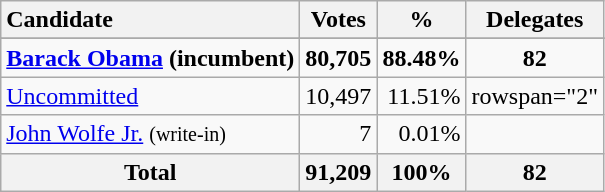<table class="wikitable sortable plainrowheaders" style="text-align:right;">
<tr>
<th style="text-align:left;">Candidate</th>
<th>Votes</th>
<th>%</th>
<th>Delegates</th>
</tr>
<tr>
</tr>
<tr>
<td style="text-align:left;"><strong><a href='#'>Barack Obama</a></strong> <strong>(incumbent)</strong></td>
<td><strong>80,705</strong></td>
<td><strong>88.48%</strong></td>
<td style="text-align:center;"><strong>82</strong></td>
</tr>
<tr>
<td style="text-align:left;"><a href='#'>Uncommitted</a></td>
<td>10,497</td>
<td>11.51%</td>
<td>rowspan="2" </td>
</tr>
<tr>
<td style="text-align:left;"><a href='#'>John Wolfe Jr.</a> <small>(write-in)</small></td>
<td>7</td>
<td>0.01%</td>
</tr>
<tr class="sortbottom">
<th>Total</th>
<th><strong>91,209</strong></th>
<th>100%</th>
<th>82</th>
</tr>
</table>
